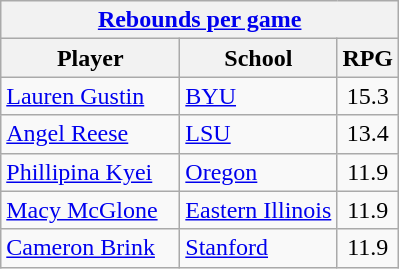<table class="wikitable sortable style="text-align: center;">
<tr>
<th colspan=3><a href='#'>Rebounds per game</a></th>
</tr>
<tr>
<th style=width:7em>Player</th>
<th>School</th>
<th style=width:1em>RPG</th>
</tr>
<tr>
<td><a href='#'>Lauren Gustin</a></td>
<td><a href='#'>BYU</a></td>
<td align=center>15.3</td>
</tr>
<tr>
<td><a href='#'>Angel Reese</a></td>
<td><a href='#'>LSU</a></td>
<td align=center>13.4</td>
</tr>
<tr>
<td><a href='#'>Phillipina Kyei</a></td>
<td><a href='#'>Oregon</a></td>
<td align=center>11.9</td>
</tr>
<tr>
<td><a href='#'>Macy McGlone</a></td>
<td><a href='#'>Eastern Illinois</a></td>
<td align=center>11.9</td>
</tr>
<tr>
<td><a href='#'>Cameron Brink</a></td>
<td><a href='#'>Stanford</a></td>
<td align=center>11.9</td>
</tr>
</table>
